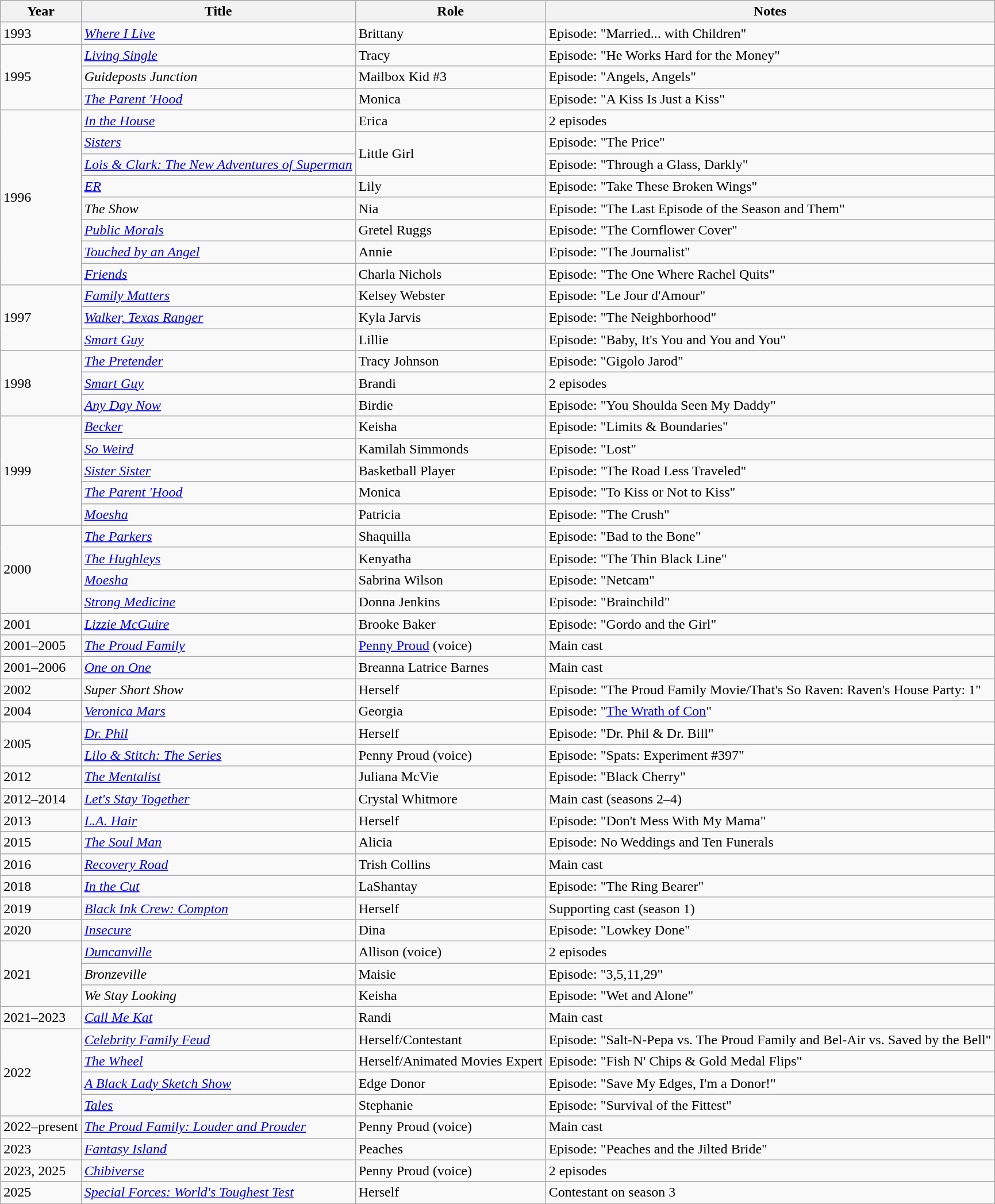<table class="wikitable sortable">
<tr>
<th>Year</th>
<th>Title</th>
<th>Role</th>
<th>Notes</th>
</tr>
<tr>
<td>1993</td>
<td><em><a href='#'>Where I Live</a></em></td>
<td>Brittany</td>
<td>Episode: "Married... with Children"</td>
</tr>
<tr>
<td rowspan="3">1995</td>
<td><em><a href='#'>Living Single</a></em></td>
<td>Tracy</td>
<td>Episode: "He Works Hard for the Money"</td>
</tr>
<tr>
<td><em>Guideposts Junction</em></td>
<td>Mailbox Kid #3</td>
<td>Episode: "Angels, Angels"</td>
</tr>
<tr>
<td><em><a href='#'>The Parent 'Hood</a></em></td>
<td>Monica</td>
<td>Episode: "A Kiss Is Just a Kiss"</td>
</tr>
<tr>
<td rowspan="8">1996</td>
<td><em><a href='#'>In the House</a></em></td>
<td>Erica</td>
<td>2 episodes</td>
</tr>
<tr>
<td><em><a href='#'>Sisters</a></em></td>
<td rowspan="2">Little Girl</td>
<td>Episode: "The Price"</td>
</tr>
<tr>
<td><em><a href='#'>Lois & Clark: The New Adventures of Superman</a></em></td>
<td>Episode: "Through a Glass, Darkly"</td>
</tr>
<tr>
<td><em><a href='#'>ER</a></em></td>
<td>Lily</td>
<td>Episode: "Take These Broken Wings"</td>
</tr>
<tr>
<td><em>The Show</em></td>
<td>Nia</td>
<td>Episode: "The Last Episode of the Season and Them"</td>
</tr>
<tr>
<td><em><a href='#'>Public Morals</a></em></td>
<td>Gretel Ruggs</td>
<td>Episode: "The Cornflower Cover"</td>
</tr>
<tr>
<td><em><a href='#'>Touched by an Angel</a></em></td>
<td>Annie</td>
<td>Episode: "The Journalist"</td>
</tr>
<tr>
<td><em><a href='#'>Friends</a></em></td>
<td>Charla Nichols</td>
<td>Episode: "The One Where Rachel Quits"</td>
</tr>
<tr>
<td rowspan="3">1997</td>
<td><em><a href='#'>Family Matters</a></em></td>
<td>Kelsey Webster</td>
<td>Episode: "Le Jour d'Amour"</td>
</tr>
<tr>
<td><em><a href='#'>Walker, Texas Ranger</a></em></td>
<td>Kyla Jarvis</td>
<td>Episode: "The Neighborhood"</td>
</tr>
<tr>
<td><em><a href='#'>Smart Guy</a></em></td>
<td>Lillie</td>
<td>Episode: "Baby, It's You and You and You"</td>
</tr>
<tr>
<td rowspan="3">1998</td>
<td><em><a href='#'>The Pretender</a></em></td>
<td>Tracy Johnson</td>
<td>Episode: "Gigolo Jarod"</td>
</tr>
<tr>
<td><em><a href='#'>Smart Guy</a></em></td>
<td>Brandi</td>
<td>2 episodes</td>
</tr>
<tr>
<td><em><a href='#'>Any Day Now</a></em></td>
<td>Birdie</td>
<td>Episode: "You Shoulda Seen My Daddy"</td>
</tr>
<tr>
<td rowspan="5">1999</td>
<td><em><a href='#'>Becker</a></em></td>
<td>Keisha</td>
<td>Episode: "Limits & Boundaries"</td>
</tr>
<tr>
<td><em><a href='#'>So Weird</a></em></td>
<td>Kamilah Simmonds</td>
<td>Episode: "Lost"</td>
</tr>
<tr>
<td><em><a href='#'>Sister Sister</a></em></td>
<td>Basketball Player</td>
<td>Episode: "The Road Less Traveled"</td>
</tr>
<tr>
<td><em><a href='#'>The Parent 'Hood</a></em></td>
<td>Monica</td>
<td>Episode: "To Kiss or Not to Kiss"</td>
</tr>
<tr>
<td><em><a href='#'>Moesha</a></em></td>
<td>Patricia</td>
<td>Episode: "The Crush"</td>
</tr>
<tr>
<td rowspan="4">2000</td>
<td><em><a href='#'>The Parkers</a></em></td>
<td>Shaquilla</td>
<td>Episode: "Bad to the Bone"</td>
</tr>
<tr>
<td><em><a href='#'>The Hughleys</a></em></td>
<td>Kenyatha</td>
<td>Episode: "The Thin Black Line"</td>
</tr>
<tr>
<td><em><a href='#'>Moesha</a></em></td>
<td>Sabrina Wilson</td>
<td>Episode: "Netcam"</td>
</tr>
<tr>
<td><em><a href='#'>Strong Medicine</a></em></td>
<td>Donna Jenkins</td>
<td>Episode: "Brainchild"</td>
</tr>
<tr>
<td>2001</td>
<td><em><a href='#'>Lizzie McGuire</a></em></td>
<td>Brooke Baker</td>
<td>Episode: "Gordo and the Girl"</td>
</tr>
<tr>
<td>2001–2005</td>
<td><em><a href='#'>The Proud Family</a></em></td>
<td><a href='#'>Penny Proud</a> (voice)</td>
<td>Main cast</td>
</tr>
<tr>
<td>2001–2006</td>
<td><em><a href='#'>One on One</a></em></td>
<td>Breanna Latrice Barnes</td>
<td>Main cast</td>
</tr>
<tr>
<td>2002</td>
<td><em>Super Short Show</em></td>
<td>Herself</td>
<td>Episode: "The Proud Family Movie/That's So Raven: Raven's House Party: 1"</td>
</tr>
<tr>
<td>2004</td>
<td><em><a href='#'>Veronica Mars</a></em></td>
<td>Georgia</td>
<td>Episode: "<a href='#'>The Wrath of Con</a>"</td>
</tr>
<tr>
<td rowspan="2">2005</td>
<td><em><a href='#'>Dr. Phil</a></em></td>
<td>Herself</td>
<td>Episode: "Dr. Phil & Dr. Bill"</td>
</tr>
<tr>
<td><em><a href='#'>Lilo & Stitch: The Series</a></em></td>
<td>Penny Proud (voice)</td>
<td>Episode: "Spats: Experiment #397"</td>
</tr>
<tr>
<td>2012</td>
<td><em><a href='#'>The Mentalist</a></em></td>
<td>Juliana McVie</td>
<td>Episode: "Black Cherry"</td>
</tr>
<tr>
<td>2012–2014</td>
<td><em><a href='#'>Let's Stay Together</a></em></td>
<td>Crystal Whitmore</td>
<td>Main cast (seasons 2–4)</td>
</tr>
<tr>
<td>2013</td>
<td><em><a href='#'>L.A. Hair</a></em></td>
<td>Herself</td>
<td>Episode: "Don't Mess With My Mama"</td>
</tr>
<tr>
<td>2015</td>
<td><em><a href='#'>The Soul Man</a></em></td>
<td>Alicia</td>
<td>Episode: No Weddings and Ten Funerals</td>
</tr>
<tr>
<td>2016</td>
<td><em><a href='#'>Recovery Road</a></em></td>
<td>Trish Collins</td>
<td>Main cast</td>
</tr>
<tr>
<td>2018</td>
<td><em><a href='#'>In the Cut</a></em></td>
<td>LaShantay</td>
<td>Episode: "The Ring Bearer"</td>
</tr>
<tr>
<td>2019</td>
<td><em><a href='#'>Black Ink Crew: Compton</a></em></td>
<td>Herself</td>
<td>Supporting cast (season 1)</td>
</tr>
<tr>
<td>2020</td>
<td><em><a href='#'>Insecure</a></em></td>
<td>Dina</td>
<td>Episode: "Lowkey Done"</td>
</tr>
<tr>
<td rowspan="3">2021</td>
<td><em><a href='#'>Duncanville</a></em></td>
<td>Allison (voice)</td>
<td>2 episodes</td>
</tr>
<tr>
<td><em>Bronzeville</em></td>
<td>Maisie</td>
<td>Episode: "3,5,11,29"</td>
</tr>
<tr>
<td><em>We Stay Looking</em></td>
<td>Keisha</td>
<td>Episode: "Wet and Alone"</td>
</tr>
<tr>
<td>2021–2023</td>
<td><em><a href='#'>Call Me Kat</a></em></td>
<td>Randi</td>
<td>Main cast</td>
</tr>
<tr>
<td rowspan="4">2022</td>
<td><em><a href='#'>Celebrity Family Feud</a></em></td>
<td>Herself/Contestant</td>
<td>Episode: "Salt-N-Pepa vs. The Proud Family and Bel-Air vs. Saved by the Bell"</td>
</tr>
<tr>
<td><em><a href='#'>The Wheel</a></em></td>
<td>Herself/Animated Movies Expert</td>
<td>Episode: "Fish N' Chips & Gold Medal Flips"</td>
</tr>
<tr>
<td><em><a href='#'>A Black Lady Sketch Show</a></em></td>
<td>Edge Donor</td>
<td>Episode: "Save My Edges, I'm a Donor!"</td>
</tr>
<tr>
<td><em><a href='#'>Tales</a></em></td>
<td>Stephanie</td>
<td>Episode: "Survival of the Fittest"</td>
</tr>
<tr>
<td>2022–present</td>
<td><em><a href='#'>The Proud Family: Louder and Prouder</a></em></td>
<td>Penny Proud (voice)</td>
<td>Main cast</td>
</tr>
<tr>
<td>2023</td>
<td><em><a href='#'>Fantasy Island</a></em></td>
<td>Peaches</td>
<td>Episode: "Peaches and the Jilted Bride"</td>
</tr>
<tr>
<td>2023, 2025</td>
<td><em><a href='#'>Chibiverse</a></em></td>
<td>Penny Proud (voice)</td>
<td>2 episodes</td>
</tr>
<tr>
<td>2025</td>
<td><em><a href='#'>Special Forces: World's Toughest Test</a></em></td>
<td>Herself</td>
<td>Contestant on season 3</td>
</tr>
</table>
